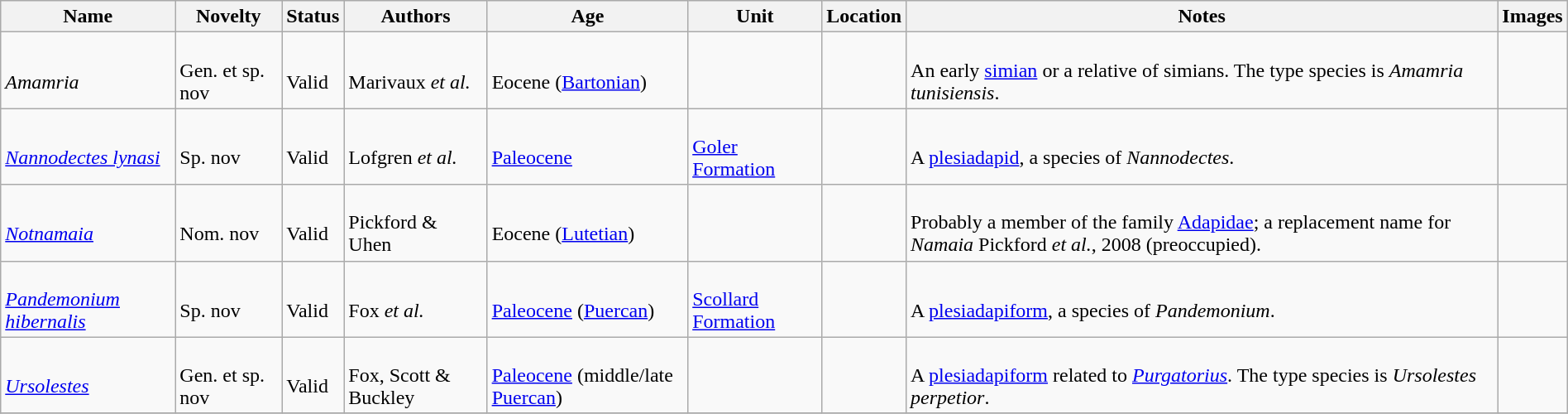<table class="wikitable sortable" align="center" width="100%">
<tr>
<th>Name</th>
<th>Novelty</th>
<th>Status</th>
<th>Authors</th>
<th>Age</th>
<th>Unit</th>
<th>Location</th>
<th>Notes</th>
<th>Images</th>
</tr>
<tr>
<td><br><em>Amamria</em></td>
<td><br>Gen. et sp. nov</td>
<td><br>Valid</td>
<td><br>Marivaux <em>et al.</em></td>
<td><br>Eocene (<a href='#'>Bartonian</a>)</td>
<td></td>
<td><br></td>
<td><br>An early <a href='#'>simian</a> or a relative of simians. The type species is <em>Amamria tunisiensis</em>.</td>
<td></td>
</tr>
<tr>
<td><br><em><a href='#'>Nannodectes lynasi</a></em></td>
<td><br>Sp. nov</td>
<td><br>Valid</td>
<td><br>Lofgren <em>et al.</em></td>
<td><br><a href='#'>Paleocene</a></td>
<td><br><a href='#'>Goler Formation</a></td>
<td><br></td>
<td><br>A <a href='#'>plesiadapid</a>, a species of <em>Nannodectes</em>.</td>
<td></td>
</tr>
<tr>
<td><br><em><a href='#'>Notnamaia</a></em></td>
<td><br>Nom. nov</td>
<td><br>Valid</td>
<td><br>Pickford & Uhen</td>
<td><br>Eocene (<a href='#'>Lutetian</a>)</td>
<td></td>
<td><br></td>
<td><br>Probably a member of the family <a href='#'>Adapidae</a>; a replacement name for <em>Namaia</em> Pickford <em>et al.</em>, 2008 (preoccupied).</td>
<td></td>
</tr>
<tr>
<td><br><em><a href='#'>Pandemonium hibernalis</a></em></td>
<td><br>Sp. nov</td>
<td><br>Valid</td>
<td><br>Fox <em>et al.</em></td>
<td><br><a href='#'>Paleocene</a> (<a href='#'>Puercan</a>)</td>
<td><br><a href='#'>Scollard Formation</a></td>
<td><br></td>
<td><br>A <a href='#'>plesiadapiform</a>, a species of <em>Pandemonium</em>.</td>
<td></td>
</tr>
<tr>
<td><br><em><a href='#'>Ursolestes</a></em></td>
<td><br>Gen. et sp. nov</td>
<td><br>Valid</td>
<td><br>Fox, Scott & Buckley</td>
<td><br><a href='#'>Paleocene</a> (middle/late <a href='#'>Puercan</a>)</td>
<td></td>
<td><br></td>
<td><br>A <a href='#'>plesiadapiform</a> related to <em><a href='#'>Purgatorius</a></em>. The type species is <em>Ursolestes perpetior</em>.</td>
<td></td>
</tr>
<tr>
</tr>
</table>
